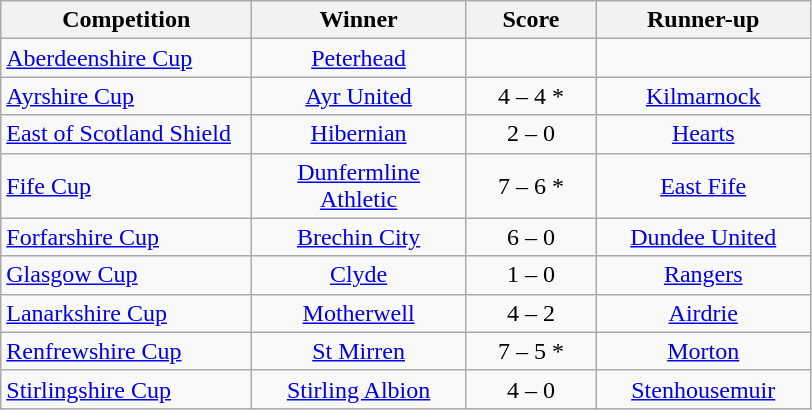<table class="wikitable" style="text-align: center;">
<tr>
<th width=160>Competition</th>
<th width=135>Winner</th>
<th width=80>Score</th>
<th width=135>Runner-up</th>
</tr>
<tr>
<td align=left><a href='#'>Aberdeenshire Cup</a></td>
<td><a href='#'>Peterhead</a></td>
<td></td>
<td></td>
</tr>
<tr>
<td align=left><a href='#'>Ayrshire Cup</a></td>
<td><a href='#'>Ayr United</a></td>
<td>4 – 4 * </td>
<td><a href='#'>Kilmarnock</a></td>
</tr>
<tr>
<td align=left><a href='#'>East of Scotland Shield</a></td>
<td><a href='#'>Hibernian</a></td>
<td>2 – 0</td>
<td><a href='#'>Hearts</a></td>
</tr>
<tr>
<td align=left><a href='#'>Fife Cup</a></td>
<td><a href='#'>Dunfermline Athletic</a></td>
<td>7 – 6 *</td>
<td><a href='#'>East Fife</a></td>
</tr>
<tr>
<td align=left><a href='#'>Forfarshire Cup</a></td>
<td><a href='#'>Brechin City</a></td>
<td>6 – 0</td>
<td><a href='#'>Dundee United</a></td>
</tr>
<tr>
<td align=left><a href='#'>Glasgow Cup</a></td>
<td><a href='#'>Clyde</a></td>
<td>1 – 0 </td>
<td><a href='#'>Rangers</a></td>
</tr>
<tr>
<td align=left><a href='#'>Lanarkshire Cup</a></td>
<td><a href='#'>Motherwell</a></td>
<td>4 – 2</td>
<td><a href='#'>Airdrie</a></td>
</tr>
<tr>
<td align=left><a href='#'>Renfrewshire Cup</a></td>
<td><a href='#'>St Mirren</a></td>
<td>7 – 5 *</td>
<td><a href='#'>Morton</a></td>
</tr>
<tr>
<td align=left><a href='#'>Stirlingshire Cup</a></td>
<td><a href='#'>Stirling Albion</a></td>
<td>4 – 0</td>
<td><a href='#'>Stenhousemuir</a></td>
</tr>
</table>
